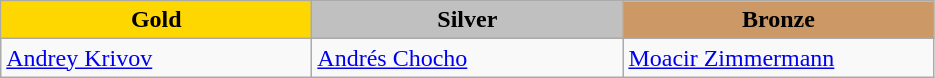<table class="wikitable" style="text-align:left">
<tr align="center">
<td width=200 bgcolor=gold><strong>Gold</strong></td>
<td width=200 bgcolor=silver><strong>Silver</strong></td>
<td width=200 bgcolor=CC9966><strong>Bronze</strong></td>
</tr>
<tr>
<td><a href='#'>Andrey Krivov</a><br><em></em></td>
<td><a href='#'>Andrés Chocho</a><br><em></em></td>
<td><a href='#'>Moacir Zimmermann</a><br><em></em></td>
</tr>
</table>
